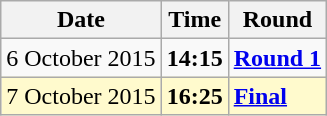<table class="wikitable">
<tr>
<th>Date</th>
<th>Time</th>
<th>Round</th>
</tr>
<tr>
<td>6 October 2015</td>
<td><strong>14:15</strong></td>
<td><strong><a href='#'>Round 1</a></strong></td>
</tr>
<tr style=background:lemonchiffon>
<td>7 October 2015</td>
<td><strong>16:25</strong></td>
<td><strong><a href='#'>Final</a></strong></td>
</tr>
</table>
